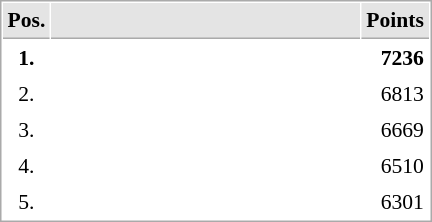<table cellspacing="1" cellpadding="3" style="border:1px solid #AAAAAA;font-size:90%">
<tr bgcolor="#E4E4E4">
<th style="border-bottom:1px solid #AAAAAA" width=10>Pos.</th>
<th style="border-bottom:1px solid #AAAAAA" width=200></th>
<th style="border-bottom:1px solid #AAAAAA" width=20>Points</th>
</tr>
<tr>
<td align="center"><strong>1.</strong></td>
<td><strong></strong></td>
<td align="right"><strong>7236</strong></td>
</tr>
<tr>
<td align="center">2.</td>
<td></td>
<td align="right">6813</td>
</tr>
<tr>
<td align="center">3.</td>
<td></td>
<td align="right">6669</td>
</tr>
<tr>
<td align="center">4.</td>
<td></td>
<td align="right">6510</td>
</tr>
<tr>
<td align="center">5.</td>
<td></td>
<td align="right">6301</td>
</tr>
</table>
